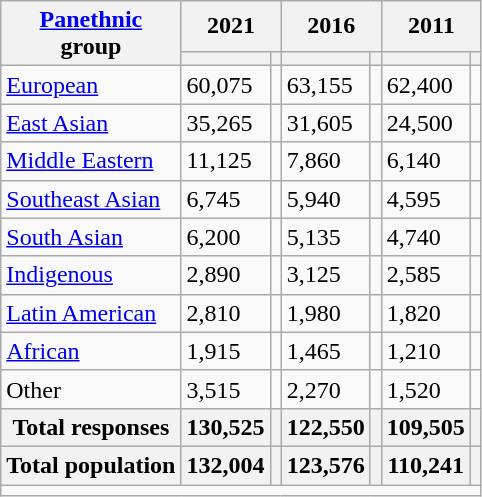<table class="wikitable collapsible sortable">
<tr>
<th rowspan="2"><a href='#'>Panethnic</a><br>group</th>
<th colspan="2">2021</th>
<th colspan="2">2016</th>
<th colspan="2">2011</th>
</tr>
<tr>
<th><a href='#'></a></th>
<th></th>
<th></th>
<th></th>
<th></th>
<th></th>
</tr>
<tr>
<td><a href='#'>European</a></td>
<td>60,075</td>
<td></td>
<td>63,155</td>
<td></td>
<td>62,400</td>
<td></td>
</tr>
<tr>
<td><a href='#'>East Asian</a></td>
<td>35,265</td>
<td></td>
<td>31,605</td>
<td></td>
<td>24,500</td>
<td></td>
</tr>
<tr>
<td><a href='#'>Middle Eastern</a></td>
<td>11,125</td>
<td></td>
<td>7,860</td>
<td></td>
<td>6,140</td>
<td></td>
</tr>
<tr>
<td><a href='#'>Southeast Asian</a></td>
<td>6,745</td>
<td></td>
<td>5,940</td>
<td></td>
<td>4,595</td>
<td></td>
</tr>
<tr>
<td><a href='#'>South Asian</a></td>
<td>6,200</td>
<td></td>
<td>5,135</td>
<td></td>
<td>4,740</td>
<td></td>
</tr>
<tr>
<td><a href='#'>Indigenous</a></td>
<td>2,890</td>
<td></td>
<td>3,125</td>
<td></td>
<td>2,585</td>
<td></td>
</tr>
<tr>
<td><a href='#'>Latin American</a></td>
<td>2,810</td>
<td></td>
<td>1,980</td>
<td></td>
<td>1,820</td>
<td></td>
</tr>
<tr>
<td><a href='#'>African</a></td>
<td>1,915</td>
<td></td>
<td>1,465</td>
<td></td>
<td>1,210</td>
<td></td>
</tr>
<tr>
<td>Other</td>
<td>3,515</td>
<td></td>
<td>2,270</td>
<td></td>
<td>1,520</td>
<td></td>
</tr>
<tr>
<th>Total responses</th>
<th>130,525</th>
<th></th>
<th>122,550</th>
<th></th>
<th>109,505</th>
<th></th>
</tr>
<tr>
<th>Total population</th>
<th>132,004</th>
<th></th>
<th>123,576</th>
<th></th>
<th>110,241</th>
<th></th>
</tr>
<tr class="sortbottom">
<td colspan="15"></td>
</tr>
</table>
